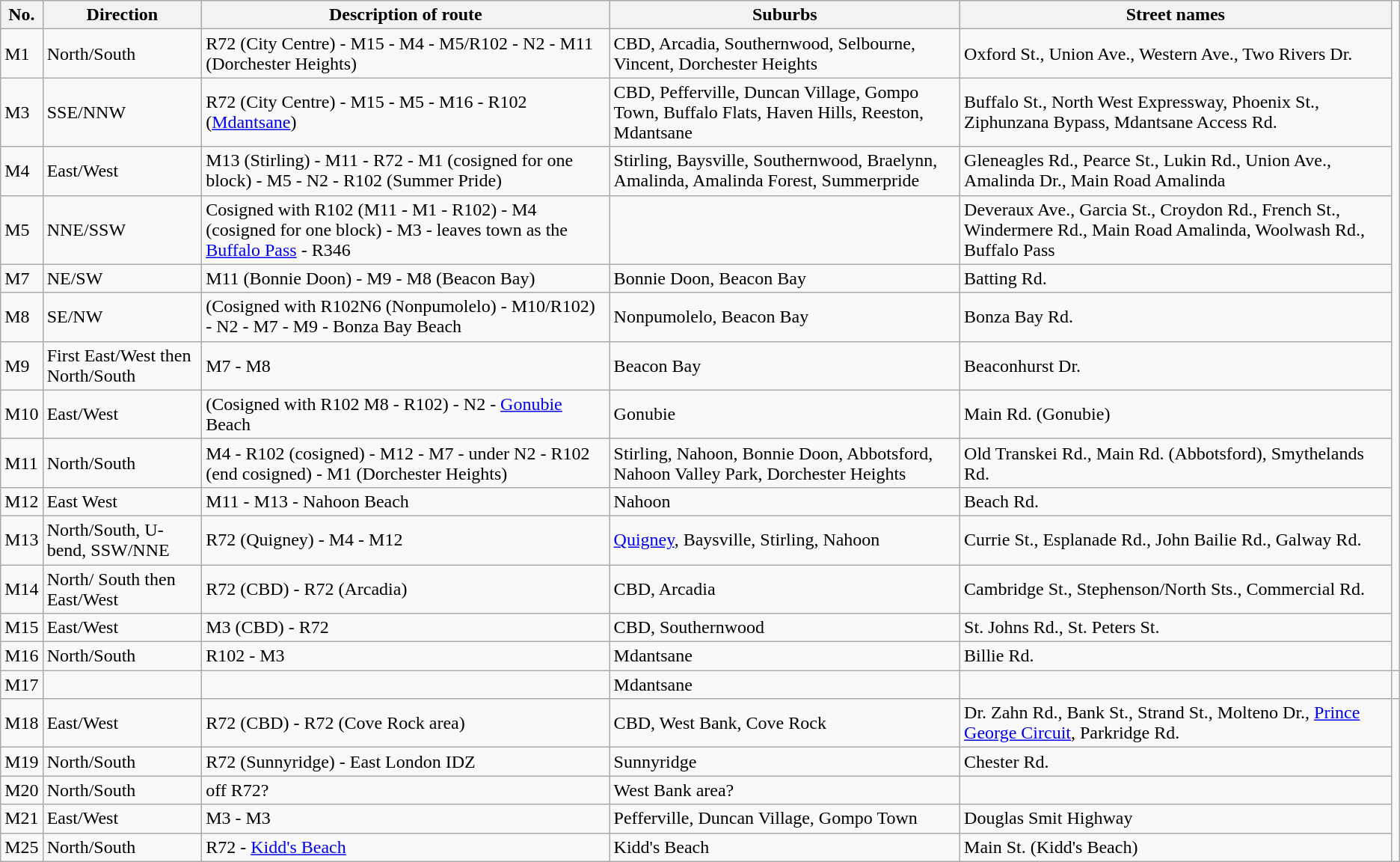<table class="wikitable">
<tr>
<th>No.</th>
<th>Direction</th>
<th>Description of route</th>
<th>Suburbs</th>
<th>Street names</th>
</tr>
<tr>
<td>M1</td>
<td>North/South</td>
<td>R72 (City Centre) - M15 - M4 - M5/R102 - N2 - M11 (Dorchester Heights)</td>
<td>CBD, Arcadia, Southernwood, Selbourne, Vincent, Dorchester Heights</td>
<td>Oxford St., Union Ave., Western Ave., Two Rivers Dr.</td>
</tr>
<tr>
<td>M3</td>
<td>SSE/NNW</td>
<td>R72 (City Centre) - M15 - M5 - M16 - R102 (<a href='#'>Mdantsane</a>)</td>
<td>CBD, Pefferville, Duncan Village, Gompo Town, Buffalo Flats, Haven Hills, Reeston, Mdantsane</td>
<td>Buffalo St.,  North West Expressway, Phoenix St., Ziphunzana Bypass, Mdantsane Access Rd.</td>
</tr>
<tr>
<td>M4</td>
<td>East/West</td>
<td>M13 (Stirling) - M11 - R72 - M1 (cosigned for one block) - M5 - N2 - R102 (Summer Pride)</td>
<td>Stirling, Baysville, Southernwood, Braelynn, Amalinda, Amalinda Forest, Summerpride</td>
<td>Gleneagles Rd., Pearce St., Lukin Rd., Union Ave., Amalinda Dr., Main Road Amalinda</td>
</tr>
<tr>
<td>M5</td>
<td>NNE/SSW</td>
<td>Cosigned with R102 (M11 - M1 - R102) - M4 (cosigned for one block) - M3 - leaves town as the <a href='#'>Buffalo Pass</a> - R346</td>
<td></td>
<td>Deveraux Ave., Garcia St., Croydon Rd., French St., Windermere Rd., Main Road Amalinda, Woolwash Rd., Buffalo Pass</td>
</tr>
<tr>
<td>M7</td>
<td>NE/SW</td>
<td>M11 (Bonnie Doon) - M9 - M8 (Beacon Bay)</td>
<td>Bonnie Doon, Beacon Bay</td>
<td>Batting Rd.</td>
</tr>
<tr>
<td>M8</td>
<td>SE/NW</td>
<td>(Cosigned with R102N6 (Nonpumolelo) - M10/R102) - N2 - M7 - M9 - Bonza Bay Beach</td>
<td>Nonpumolelo, Beacon Bay</td>
<td>Bonza Bay Rd.</td>
</tr>
<tr>
<td>M9</td>
<td>First East/West then North/South</td>
<td>M7 - M8</td>
<td>Beacon Bay</td>
<td>Beaconhurst Dr.</td>
</tr>
<tr>
<td>M10</td>
<td>East/West</td>
<td>(Cosigned with R102 M8 - R102) - N2 - <a href='#'>Gonubie</a> Beach</td>
<td>Gonubie</td>
<td>Main Rd. (Gonubie)</td>
</tr>
<tr>
<td>M11</td>
<td>North/South</td>
<td>M4 - R102 (cosigned) - M12 - M7 - under N2 - R102 (end cosigned) - M1 (Dorchester Heights)</td>
<td>Stirling, Nahoon, Bonnie Doon, Abbotsford, Nahoon Valley Park, Dorchester Heights</td>
<td>Old Transkei Rd., Main Rd. (Abbotsford), Smythelands Rd.</td>
</tr>
<tr>
<td>M12</td>
<td>East West</td>
<td>M11 - M13 - Nahoon Beach</td>
<td>Nahoon</td>
<td>Beach Rd.</td>
</tr>
<tr>
<td>M13</td>
<td>North/South, U-bend, SSW/NNE</td>
<td>R72 (Quigney) - M4 - M12</td>
<td><a href='#'>Quigney</a>, Baysville, Stirling, Nahoon</td>
<td>Currie St., Esplanade Rd., John Bailie Rd., Galway Rd.</td>
</tr>
<tr>
<td>M14</td>
<td>North/ South then East/West</td>
<td>R72 (CBD) - R72 (Arcadia)</td>
<td>CBD, Arcadia</td>
<td>Cambridge St., Stephenson/North Sts., Commercial Rd.</td>
</tr>
<tr>
<td>M15</td>
<td>East/West</td>
<td>M3 (CBD) - R72</td>
<td>CBD, Southernwood</td>
<td>St. Johns Rd., St. Peters St.</td>
</tr>
<tr>
<td>M16</td>
<td>North/South</td>
<td>R102 - M3</td>
<td>Mdantsane</td>
<td>Billie Rd.</td>
</tr>
<tr>
<td>M17</td>
<td></td>
<td></td>
<td>Mdantsane</td>
<td></td>
<td></td>
</tr>
<tr>
<td>M18</td>
<td>East/West</td>
<td>R72 (CBD) - R72 (Cove Rock area)</td>
<td>CBD, West Bank, Cove Rock</td>
<td>Dr. Zahn Rd., Bank St., Strand St., Molteno Dr., <a href='#'>Prince George Circuit</a>, Parkridge Rd.</td>
</tr>
<tr>
<td>M19</td>
<td>North/South</td>
<td>R72 (Sunnyridge) - East London IDZ</td>
<td>Sunnyridge</td>
<td>Chester Rd.</td>
</tr>
<tr>
<td>M20</td>
<td>North/South</td>
<td>off R72?</td>
<td>West Bank area?</td>
<td></td>
</tr>
<tr>
<td>M21</td>
<td>East/West</td>
<td>M3 - M3</td>
<td>Pefferville, Duncan Village, Gompo Town</td>
<td>Douglas Smit Highway</td>
</tr>
<tr>
<td>M25</td>
<td>North/South</td>
<td>R72 - <a href='#'>Kidd's Beach</a></td>
<td>Kidd's Beach</td>
<td>Main St. (Kidd's Beach)</td>
</tr>
</table>
